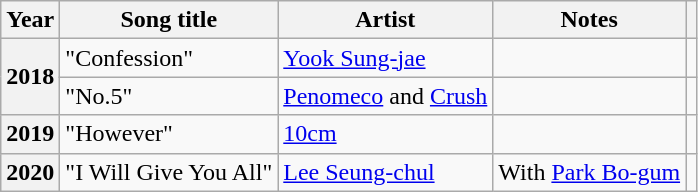<table class="wikitable plainrowheaders sortable">
<tr>
<th scope="col">Year</th>
<th scope="col">Song title</th>
<th scope="col">Artist</th>
<th scope="col" class="unsortable">Notes</th>
<th scope="col" class="unsortable"></th>
</tr>
<tr>
<th scope="row" rowspan="2">2018</th>
<td>"Confession"</td>
<td><a href='#'>Yook Sung-jae</a></td>
<td></td>
<td style="text-align:center"></td>
</tr>
<tr>
<td>"No.5"</td>
<td><a href='#'>Penomeco</a> and <a href='#'>Crush</a></td>
<td></td>
<td style="text-align:center"></td>
</tr>
<tr>
<th scope="row">2019</th>
<td>"However"</td>
<td><a href='#'>10cm</a></td>
<td></td>
<td style="text-align:center"></td>
</tr>
<tr>
<th scope="row">2020</th>
<td>"I Will Give You All"</td>
<td><a href='#'>Lee Seung-chul</a></td>
<td>With <a href='#'>Park Bo-gum</a></td>
<td style="text-align:center"></td>
</tr>
</table>
